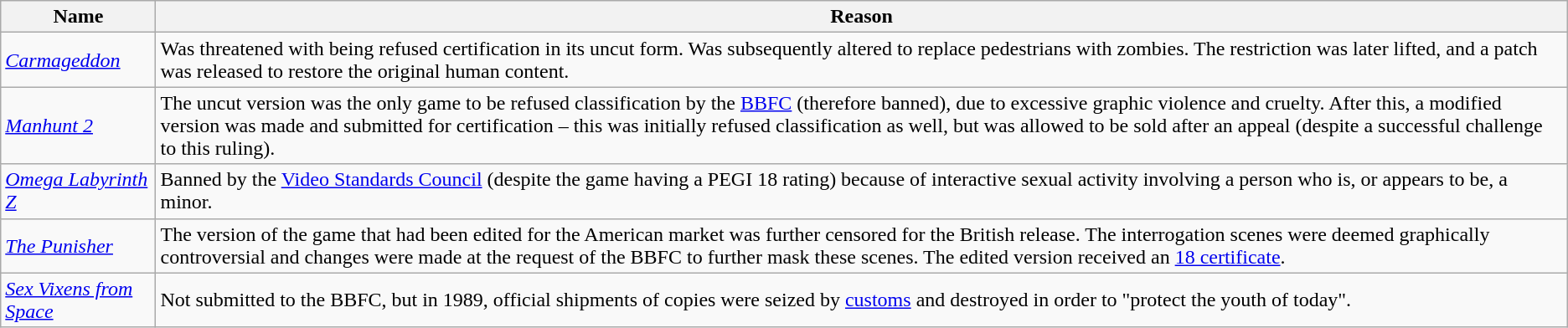<table class=wikitable>
<tr>
<th>Name</th>
<th>Reason</th>
</tr>
<tr>
<td><em><a href='#'>Carmageddon</a></em></td>
<td>Was threatened with being refused certification in its uncut form. Was subsequently altered to replace pedestrians with zombies. The restriction was later lifted, and a patch was released to restore the original human content.</td>
</tr>
<tr>
<td><em><a href='#'>Manhunt 2</a></em></td>
<td>The uncut version was the only game to be refused classification by the <a href='#'>BBFC</a> (therefore banned), due to excessive graphic violence and cruelty. After this, a modified version was made and submitted for certification – this was initially refused classification as well, but was allowed to be sold after an appeal (despite a successful challenge to this ruling).</td>
</tr>
<tr>
<td><em><a href='#'>Omega Labyrinth Z</a></em></td>
<td>Banned by the <a href='#'>Video Standards Council</a> (despite the game having a PEGI 18 rating) because of interactive sexual activity involving a person who is, or appears to be, a minor.</td>
</tr>
<tr>
<td><em><a href='#'>The Punisher</a></em></td>
<td>The version of the game that had been edited for the American market was further censored for the British release. The interrogation scenes were deemed graphically controversial and changes were made at the request of the BBFC to further mask these scenes. The edited version received an <a href='#'>18 certificate</a>.</td>
</tr>
<tr>
<td><em><a href='#'>Sex Vixens from Space</a></em></td>
<td>Not submitted to the BBFC, but in 1989, official shipments of copies were seized by <a href='#'>customs</a> and destroyed in order to "protect the youth of today".</td>
</tr>
</table>
